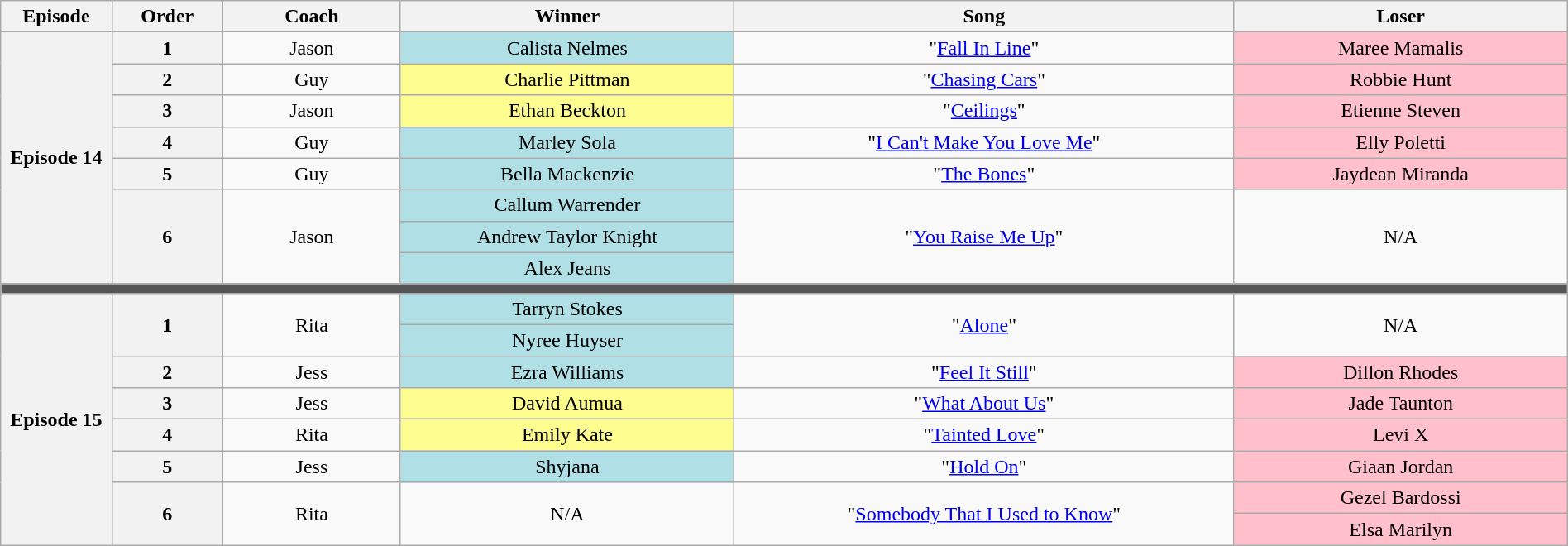<table class="wikitable" style="text-align: center; width:100%">
<tr>
<th style="width:05%">Episode</th>
<th style="width:05%">Order</th>
<th style="width:08%">Coach</th>
<th style="width:15%">Winner</th>
<th style="width:22.5%">Song</th>
<th style="width:15%">Loser</th>
</tr>
<tr>
<th rowspan="8" scope="row">Episode 14<br></th>
<th>1</th>
<td>Jason</td>
<td bgcolor="#b0e0e6">Calista Nelmes</td>
<td>"<a href='#'>Fall In Line</a>"</td>
<td bgcolor="pink">Maree Mamalis</td>
</tr>
<tr>
<th>2</th>
<td>Guy</td>
<td bgcolor="#fdfc8f">Charlie Pittman</td>
<td>"<a href='#'>Chasing Cars</a>"</td>
<td bgcolor="pink">Robbie Hunt</td>
</tr>
<tr>
<th>3</th>
<td>Jason</td>
<td bgcolor="#fdfc8f">Ethan Beckton</td>
<td>"<a href='#'>Ceilings</a>"</td>
<td bgcolor="pink">Etienne Steven</td>
</tr>
<tr>
<th>4</th>
<td>Guy</td>
<td bgcolor="#b0e0e6">Marley Sola</td>
<td>"<a href='#'>I Can't Make You Love Me</a>"</td>
<td bgcolor="pink">Elly Poletti</td>
</tr>
<tr>
<th>5</th>
<td>Guy</td>
<td bgcolor="#b0e0e6">Bella Mackenzie</td>
<td>"<a href='#'>The Bones</a>"</td>
<td bgcolor="pink">Jaydean Miranda</td>
</tr>
<tr>
<th rowspan="3">6</th>
<td rowspan="3">Jason</td>
<td bgcolor="#b0e0e6">Callum Warrender</td>
<td rowspan="3">"<a href='#'>You Raise Me Up</a>"</td>
<td rowspan="3">N/A</td>
</tr>
<tr>
<td bgcolor="#b0e0e6">Andrew Taylor Knight</td>
</tr>
<tr>
<td bgcolor="#b0e0e6">Alex Jeans</td>
</tr>
<tr>
<th colspan="6" style="background:#555"></th>
</tr>
<tr>
<th scope="row" rowspan="8">Episode 15<br></th>
<th rowspan="2">1</th>
<td rowspan="2">Rita</td>
<td bgcolor="#b0e0e6">Tarryn Stokes</td>
<td rowspan="2">"<a href='#'>Alone</a>"</td>
<td rowspan="2">N/A</td>
</tr>
<tr>
<td bgcolor="#b0e0e6">Nyree Huyser</td>
</tr>
<tr>
<th>2</th>
<td>Jess</td>
<td bgcolor="#b0e0e6">Ezra Williams</td>
<td>"<a href='#'>Feel It Still</a>"</td>
<td bgcolor="pink">Dillon Rhodes</td>
</tr>
<tr>
<th>3</th>
<td>Jess</td>
<td bgcolor="#fdfc8f">David Aumua</td>
<td>"<a href='#'>What About Us</a>"</td>
<td bgcolor="pink">Jade Taunton</td>
</tr>
<tr>
<th>4</th>
<td>Rita</td>
<td bgcolor="#fdfc8f">Emily Kate</td>
<td>"<a href='#'>Tainted Love</a>"</td>
<td bgcolor="pink">Levi X</td>
</tr>
<tr>
<th>5</th>
<td>Jess</td>
<td bgcolor="#b0e0e6">Shyjana</td>
<td>"<a href='#'>Hold On</a>"</td>
<td bgcolor="pink">Giaan Jordan</td>
</tr>
<tr>
<th rowspan="2">6</th>
<td rowspan="2">Rita</td>
<td rowspan="2">N/A</td>
<td rowspan="2">"<a href='#'>Somebody That I Used to Know</a>"</td>
<td bgcolor="pink">Gezel Bardossi</td>
</tr>
<tr>
<td bgcolor="pink">Elsa Marilyn</td>
</tr>
</table>
